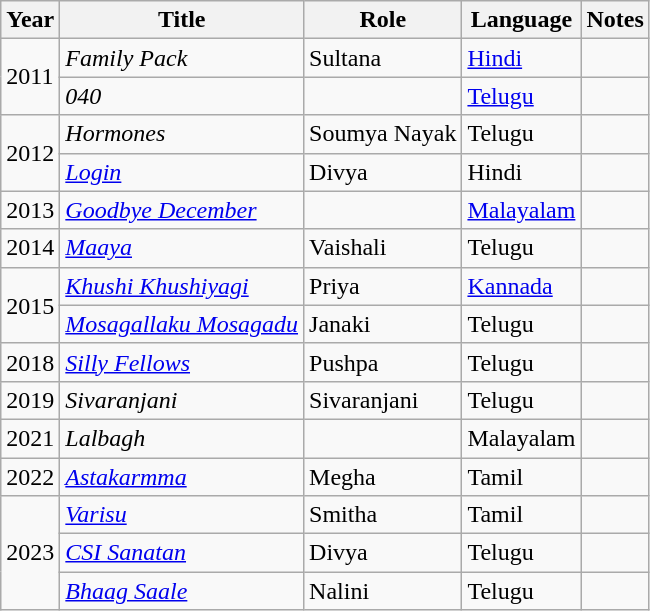<table class="wikitable sortable">
<tr>
<th>Year</th>
<th>Title</th>
<th>Role</th>
<th>Language</th>
<th>Notes</th>
</tr>
<tr>
<td rowspan="2">2011</td>
<td><em>Family Pack</em></td>
<td>Sultana</td>
<td><a href='#'>Hindi</a></td>
<td></td>
</tr>
<tr>
<td><em>040</em></td>
<td></td>
<td><a href='#'>Telugu</a></td>
<td></td>
</tr>
<tr>
<td rowspan="2">2012</td>
<td><em>Hormones</em></td>
<td>Soumya Nayak</td>
<td>Telugu</td>
<td></td>
</tr>
<tr>
<td><em><a href='#'>Login</a></em></td>
<td>Divya</td>
<td>Hindi</td>
<td></td>
</tr>
<tr>
<td>2013</td>
<td><em><a href='#'>Goodbye December</a></em></td>
<td></td>
<td><a href='#'>Malayalam</a></td>
<td></td>
</tr>
<tr>
<td>2014</td>
<td><em><a href='#'>Maaya</a></em></td>
<td>Vaishali</td>
<td>Telugu</td>
<td></td>
</tr>
<tr>
<td rowspan="2">2015</td>
<td><em><a href='#'>Khushi Khushiyagi</a></em></td>
<td>Priya</td>
<td><a href='#'>Kannada</a></td>
<td></td>
</tr>
<tr>
<td><em><a href='#'>Mosagallaku Mosagadu</a></em></td>
<td>Janaki</td>
<td>Telugu</td>
<td></td>
</tr>
<tr>
<td rowspan="1">2018</td>
<td><em><a href='#'>Silly Fellows</a></em></td>
<td>Pushpa</td>
<td>Telugu</td>
<td></td>
</tr>
<tr>
<td>2019</td>
<td><em>Sivaranjani</em></td>
<td>Sivaranjani</td>
<td>Telugu</td>
<td></td>
</tr>
<tr>
<td>2021</td>
<td><em>Lalbagh</em></td>
<td></td>
<td>Malayalam</td>
<td></td>
</tr>
<tr>
<td>2022</td>
<td><em><a href='#'>Astakarmma</a></em></td>
<td>Megha</td>
<td>Tamil</td>
<td></td>
</tr>
<tr>
<td rowspan="3">2023</td>
<td><em><a href='#'>Varisu</a></em></td>
<td>Smitha</td>
<td>Tamil</td>
<td></td>
</tr>
<tr>
<td><em><a href='#'>CSI Sanatan</a></em></td>
<td>Divya</td>
<td>Telugu</td>
<td></td>
</tr>
<tr>
<td><em><a href='#'>Bhaag Saale</a></em></td>
<td>Nalini</td>
<td>Telugu</td>
<td></td>
</tr>
</table>
